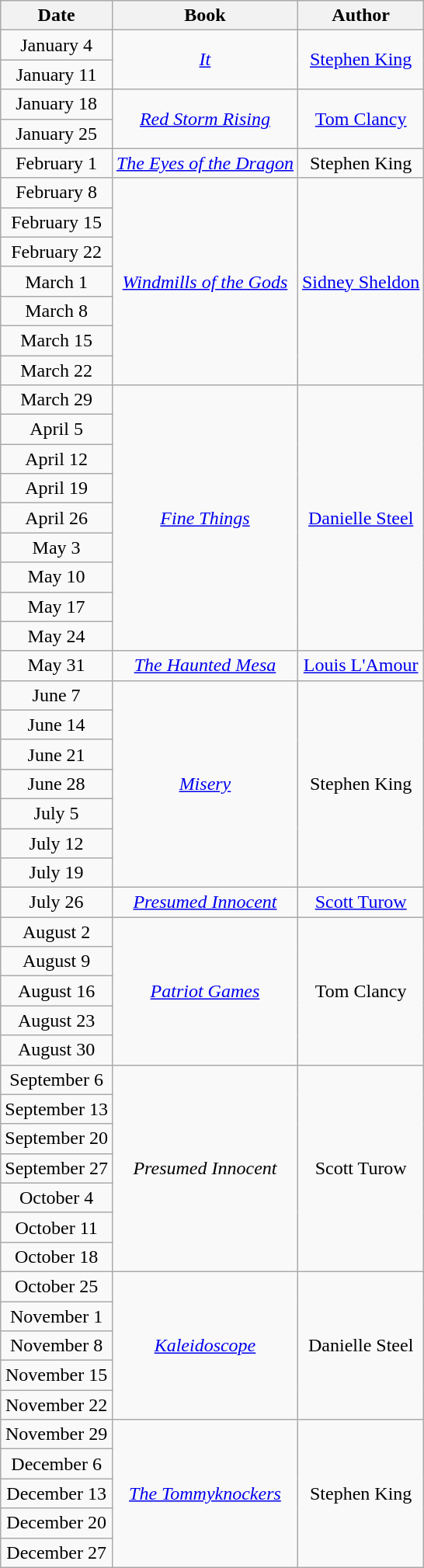<table class="wikitable sortable" style="text-align: center">
<tr>
<th>Date</th>
<th>Book</th>
<th>Author</th>
</tr>
<tr>
<td>January 4</td>
<td rowspan=2><em><a href='#'>It</a></em></td>
<td rowspan=2><a href='#'>Stephen King</a></td>
</tr>
<tr>
<td>January 11</td>
</tr>
<tr>
<td>January 18</td>
<td rowspan=2><em><a href='#'>Red Storm Rising</a></em></td>
<td rowspan=2><a href='#'>Tom Clancy</a></td>
</tr>
<tr>
<td>January 25</td>
</tr>
<tr>
<td>February 1</td>
<td><em><a href='#'>The Eyes of the Dragon</a></em></td>
<td>Stephen King</td>
</tr>
<tr>
<td>February 8</td>
<td rowspan=7><em><a href='#'>Windmills of the Gods</a></em></td>
<td rowspan=7><a href='#'>Sidney Sheldon</a></td>
</tr>
<tr>
<td>February 15</td>
</tr>
<tr>
<td>February 22</td>
</tr>
<tr>
<td>March 1</td>
</tr>
<tr>
<td>March 8</td>
</tr>
<tr>
<td>March 15</td>
</tr>
<tr>
<td>March 22</td>
</tr>
<tr>
<td>March 29</td>
<td rowspan=9><em><a href='#'>Fine Things</a></em></td>
<td rowspan=9><a href='#'>Danielle Steel</a></td>
</tr>
<tr>
<td>April 5</td>
</tr>
<tr>
<td>April 12</td>
</tr>
<tr>
<td>April 19</td>
</tr>
<tr>
<td>April 26</td>
</tr>
<tr>
<td>May 3</td>
</tr>
<tr>
<td>May 10</td>
</tr>
<tr>
<td>May 17</td>
</tr>
<tr>
<td>May 24</td>
</tr>
<tr>
<td>May 31</td>
<td><em><a href='#'>The Haunted Mesa</a></em></td>
<td><a href='#'>Louis L'Amour</a></td>
</tr>
<tr>
<td>June 7</td>
<td rowspan=7><em><a href='#'>Misery</a></em></td>
<td rowspan=7>Stephen King</td>
</tr>
<tr>
<td>June 14</td>
</tr>
<tr>
<td>June 21</td>
</tr>
<tr>
<td>June 28</td>
</tr>
<tr>
<td>July 5</td>
</tr>
<tr>
<td>July 12</td>
</tr>
<tr>
<td>July 19</td>
</tr>
<tr>
<td>July 26</td>
<td><em><a href='#'>Presumed Innocent</a></em></td>
<td><a href='#'>Scott Turow</a></td>
</tr>
<tr>
<td>August 2</td>
<td rowspan=5><em><a href='#'>Patriot Games</a></em></td>
<td rowspan=5>Tom Clancy</td>
</tr>
<tr>
<td>August 9</td>
</tr>
<tr>
<td>August 16</td>
</tr>
<tr>
<td>August 23</td>
</tr>
<tr>
<td>August 30</td>
</tr>
<tr>
<td>September 6</td>
<td rowspan=7><em>Presumed Innocent</em></td>
<td rowspan=7>Scott Turow</td>
</tr>
<tr>
<td>September 13</td>
</tr>
<tr>
<td>September 20</td>
</tr>
<tr>
<td>September 27</td>
</tr>
<tr>
<td>October 4</td>
</tr>
<tr>
<td>October 11</td>
</tr>
<tr>
<td>October 18</td>
</tr>
<tr>
<td>October 25</td>
<td rowspan=5><em><a href='#'>Kaleidoscope</a></em></td>
<td rowspan=5>Danielle Steel</td>
</tr>
<tr>
<td>November 1</td>
</tr>
<tr>
<td>November 8</td>
</tr>
<tr>
<td>November 15</td>
</tr>
<tr>
<td>November 22</td>
</tr>
<tr>
<td>November 29</td>
<td rowspan=5><em><a href='#'>The Tommyknockers</a></em></td>
<td rowspan=5>Stephen King</td>
</tr>
<tr>
<td>December 6</td>
</tr>
<tr>
<td>December 13</td>
</tr>
<tr>
<td>December 20</td>
</tr>
<tr>
<td>December 27</td>
</tr>
</table>
